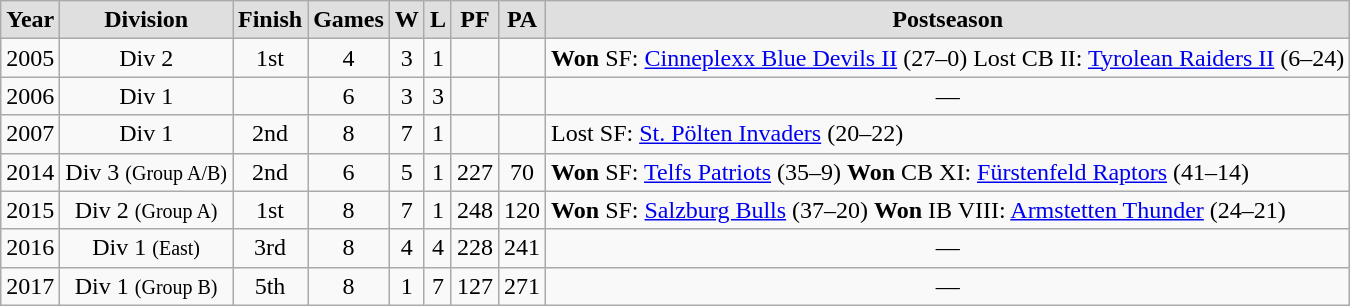<table class="wikitable" style="text-align:center;">
<tr style="background:#DFDFDF; font-weight:bold">
<td>Year</td>
<td>Division</td>
<td>Finish</td>
<td>Games</td>
<td>W</td>
<td>L</td>
<td>PF</td>
<td>PA</td>
<td>Postseason</td>
</tr>
<tr>
<td>2005</td>
<td>Div 2</td>
<td>1st</td>
<td>4</td>
<td>3</td>
<td>1</td>
<td></td>
<td></td>
<td align="left"><strong>Won</strong> SF: <a href='#'>Cinneplexx Blue Devils II</a> (27–0)  Lost CB II: <a href='#'>Tyrolean Raiders II</a> (6–24)</td>
</tr>
<tr>
<td>2006</td>
<td>Div 1</td>
<td></td>
<td>6</td>
<td>3</td>
<td>3</td>
<td></td>
<td></td>
<td>—</td>
</tr>
<tr>
<td>2007</td>
<td>Div 1</td>
<td>2nd</td>
<td>8</td>
<td>7</td>
<td>1</td>
<td></td>
<td></td>
<td align="left">Lost SF: <a href='#'>St. Pölten Invaders</a> (20–22)</td>
</tr>
<tr>
<td>2014</td>
<td>Div 3 <small>(Group A/B)</small></td>
<td>2nd</td>
<td>6</td>
<td>5</td>
<td>1</td>
<td>227</td>
<td>70</td>
<td align="left"><strong>Won</strong> SF: <a href='#'>Telfs Patriots</a> (35–9)  <strong>Won</strong> CB XI: <a href='#'>Fürstenfeld Raptors</a> (41–14)</td>
</tr>
<tr>
<td>2015</td>
<td>Div 2 <small>(Group A)</small></td>
<td>1st</td>
<td>8</td>
<td>7</td>
<td>1</td>
<td>248</td>
<td>120</td>
<td align="left"><strong>Won</strong> SF: <a href='#'>Salzburg Bulls</a> (37–20)  <strong>Won</strong> IB VIII: <a href='#'>Armstetten Thunder</a> (24–21)</td>
</tr>
<tr>
<td>2016</td>
<td>Div 1 <small>(East)</small></td>
<td>3rd</td>
<td>8</td>
<td>4</td>
<td>4</td>
<td>228</td>
<td>241</td>
<td>—</td>
</tr>
<tr>
<td>2017</td>
<td>Div 1 <small>(Group B)</small></td>
<td>5th</td>
<td>8</td>
<td>1</td>
<td>7</td>
<td>127</td>
<td>271</td>
<td>—</td>
</tr>
</table>
